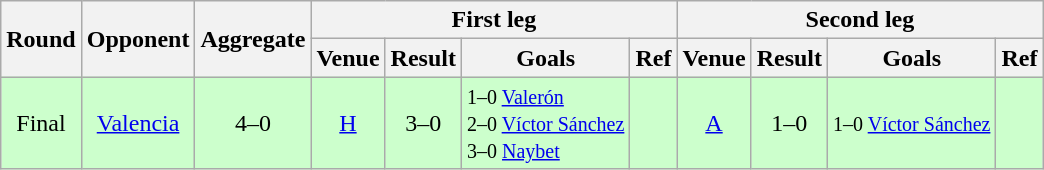<table class="wikitable" style="font-size:100%; text-align:center">
<tr>
<th rowspan="2">Round</th>
<th rowspan="2">Opponent</th>
<th rowspan="2">Aggregate</th>
<th colspan="4">First leg</th>
<th colspan="4">Second leg</th>
</tr>
<tr>
<th>Venue</th>
<th>Result</th>
<th>Goals</th>
<th>Ref</th>
<th>Venue</th>
<th>Result</th>
<th>Goals</th>
<th>Ref</th>
</tr>
<tr bgcolor= CCFFCC>
<td>Final</td>
<td><a href='#'>Valencia</a></td>
<td>4–0</td>
<td><a href='#'>H</a></td>
<td>3–0</td>
<td align="left"><small>1–0  <a href='#'>Valerón</a><br>2–0  <a href='#'>Víctor Sánchez</a><br>3–0  <a href='#'>Naybet</a></small></td>
<td></td>
<td><a href='#'>A</a></td>
<td>1–0</td>
<td align="left"><small>1–0  <a href='#'>Víctor Sánchez</a></small></td>
<td></td>
</tr>
</table>
